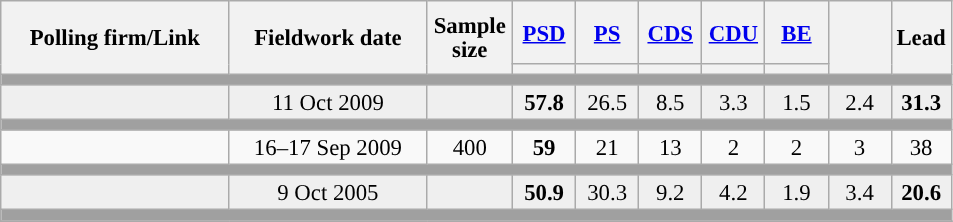<table class="wikitable collapsible sortable" style="text-align:center; font-size:95%; line-height:16px;">
<tr style="height:42px;">
<th style="width:145px;" rowspan="2">Polling firm/Link</th>
<th style="width:125px;" rowspan="2">Fieldwork date</th>
<th class="unsortable" style="width:50px;" rowspan="2">Sample size</th>
<th class="unsortable" style="width:35px;"><a href='#'>PSD</a></th>
<th class="unsortable" style="width:35px;"><a href='#'>PS</a></th>
<th class="unsortable" style="width:35px;"><a href='#'>CDS</a></th>
<th class="unsortable" style="width:35px;"><a href='#'>CDU</a></th>
<th class="unsortable" style="width:35px;"><a href='#'>BE</a></th>
<th class="unsortable" style="width:35px;" rowspan="2"></th>
<th class="unsortable" style="width:30px;" rowspan="2">Lead</th>
</tr>
<tr>
<th class="unsortable" style="color:inherit;background:"></th>
<th class="unsortable" style="color:inherit;background:"></th>
<th class="unsortable" style="color:inherit;background:"></th>
<th class="unsortable" style="color:inherit;background:"></th>
<th class="unsortable" style="color:inherit;background:"></th>
</tr>
<tr>
<td colspan="13" style="background:#A0A0A0"></td>
</tr>
<tr style="background:#EFEFEF;">
<td><strong></strong></td>
<td data-sort-value="2019-10-06">11 Oct 2009</td>
<td></td>
<td><strong>57.8</strong><br></td>
<td>26.5<br></td>
<td>8.5<br></td>
<td>3.3<br></td>
<td>1.5<br></td>
<td>2.4</td>
<td style="background:"><strong>31.3</strong></td>
</tr>
<tr>
<td colspan="13" style="background:#A0A0A0"></td>
</tr>
<tr>
<td align="center"></td>
<td align="center">16–17 Sep 2009</td>
<td>400</td>
<td align="center" ><strong>59</strong></td>
<td align="center">21</td>
<td align="center">13</td>
<td align="center">2</td>
<td align="center">2</td>
<td align="center">3</td>
<td style="background:">38</td>
</tr>
<tr>
<td colspan="13" style="background:#A0A0A0"></td>
</tr>
<tr style="background:#EFEFEF;">
<td><strong></strong></td>
<td data-sort-value="2019-10-06">9 Oct 2005</td>
<td></td>
<td><strong>50.9</strong><br></td>
<td>30.3<br></td>
<td>9.2<br></td>
<td>4.2<br></td>
<td>1.9<br></td>
<td>3.4</td>
<td style="background:"><strong>20.6</strong></td>
</tr>
<tr>
<td colspan="13" style="background:#A0A0A0"></td>
</tr>
<tr>
</tr>
</table>
